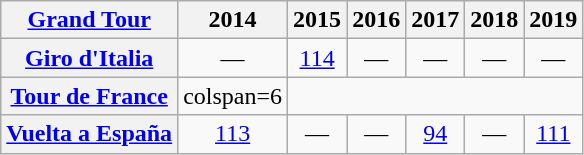<table class="wikitable plainrowheaders">
<tr>
<th scope="col"><a href='#'>Grand Tour</a></th>
<th scope="col">2014</th>
<th scope="col">2015</th>
<th scope="col">2016</th>
<th scope="col">2017</th>
<th scope="col">2018</th>
<th scope="col">2019</th>
</tr>
<tr style="text-align:center;">
<th scope="row"> <a href='#'>Giro d'Italia</a></th>
<td>—</td>
<td><a href='#'>114</a></td>
<td>—</td>
<td>—</td>
<td>—</td>
<td>—</td>
</tr>
<tr style="text-align:center;">
<th scope="row"> <a href='#'>Tour de France</a></th>
<td>colspan=6 </td>
</tr>
<tr style="text-align:center;">
<th scope="row"> <a href='#'>Vuelta a España</a></th>
<td><a href='#'>113</a></td>
<td>—</td>
<td>—</td>
<td><a href='#'>94</a></td>
<td>—</td>
<td><a href='#'>111</a></td>
</tr>
</table>
